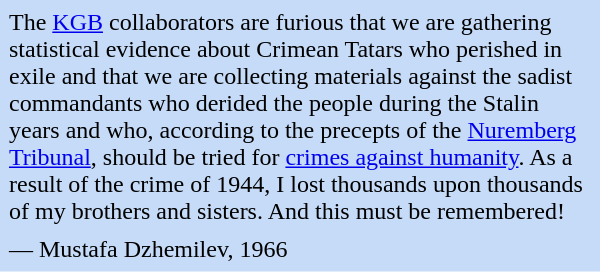<table class="toccolours" style="float: left; margin-left: 1em; margin-right: 2em; font-size: 100%; background:#c6dbf7; color:black; width:25em; max-width: 35%;" cellspacing="5">
<tr>
<td style="text-align: left;">The <a href='#'>KGB</a> collaborators are furious that we are gathering statistical evidence about Crimean Tatars who perished in exile and that we are collecting materials against the sadist commandants who derided the people during the Stalin years and who, according to the precepts of the <a href='#'>Nuremberg Tribunal</a>, should be tried for <a href='#'>crimes against humanity</a>. As a result of the crime of 1944, I lost thousands upon thousands of my brothers and sisters. And this must be remembered!</td>
</tr>
<tr>
<td style="text-align: left;">— Mustafa Dzhemilev, 1966</td>
</tr>
</table>
